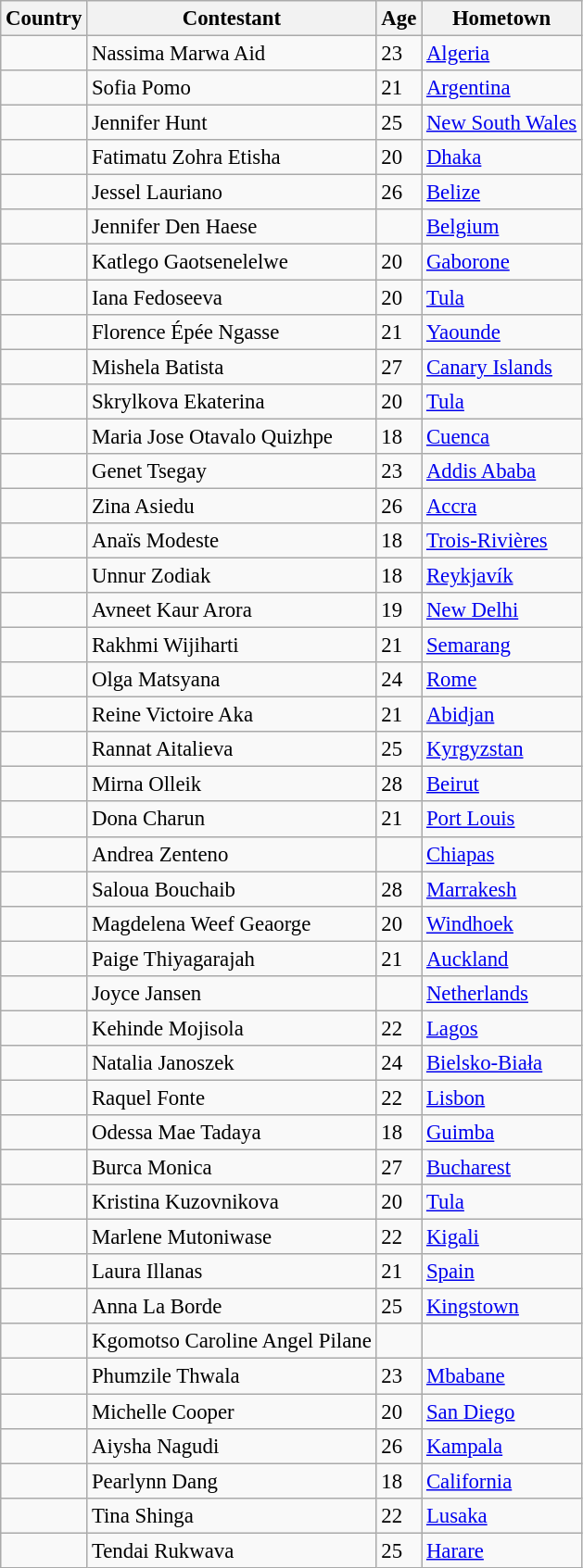<table class="wikitable sortable" style="font-size:95%;">
<tr>
<th>Country</th>
<th>Contestant</th>
<th>Age</th>
<th>Hometown</th>
</tr>
<tr>
<td><strong></strong></td>
<td>Nassima Marwa Aid</td>
<td>23</td>
<td><a href='#'>Algeria</a></td>
</tr>
<tr>
<td><strong></strong></td>
<td>Sofia Pomo</td>
<td>21</td>
<td><a href='#'>Argentina</a></td>
</tr>
<tr>
<td><strong></strong></td>
<td>Jennifer Hunt</td>
<td>25</td>
<td><a href='#'>New South Wales</a></td>
</tr>
<tr>
<td><strong></strong></td>
<td>Fatimatu Zohra Etisha</td>
<td>20</td>
<td><a href='#'>Dhaka</a></td>
</tr>
<tr>
<td><strong></strong></td>
<td>Jessel Lauriano</td>
<td>26</td>
<td><a href='#'>Belize</a></td>
</tr>
<tr>
<td><strong></strong></td>
<td>Jennifer Den Haese</td>
<td></td>
<td><a href='#'>Belgium</a></td>
</tr>
<tr>
<td><strong></strong></td>
<td>Katlego Gaotsenelelwe</td>
<td>20</td>
<td><a href='#'>Gaborone</a></td>
</tr>
<tr>
<td><strong></strong></td>
<td>Iana Fedoseeva</td>
<td>20</td>
<td><a href='#'>Tula</a></td>
</tr>
<tr>
<td><strong></strong></td>
<td>Florence Épée Ngasse</td>
<td>21</td>
<td><a href='#'>Yaounde</a></td>
</tr>
<tr>
<td><strong></strong></td>
<td>Mishela Batista</td>
<td>27</td>
<td><a href='#'>Canary Islands</a></td>
</tr>
<tr>
<td><strong></strong></td>
<td>Skrylkova Ekaterina</td>
<td>20</td>
<td><a href='#'>Tula</a></td>
</tr>
<tr>
<td><strong></strong></td>
<td>Maria Jose Otavalo Quizhpe</td>
<td>18</td>
<td><a href='#'>Cuenca</a></td>
</tr>
<tr>
<td><strong></strong></td>
<td>Genet Tsegay</td>
<td>23</td>
<td><a href='#'>Addis Ababa</a></td>
</tr>
<tr>
<td><strong></strong></td>
<td>Zina Asiedu</td>
<td>26</td>
<td><a href='#'>Accra</a></td>
</tr>
<tr>
<td><strong></strong></td>
<td>Anaïs Modeste</td>
<td>18</td>
<td><a href='#'>Trois-Rivières </a></td>
</tr>
<tr>
<td><strong></strong></td>
<td>Unnur Zodiak</td>
<td>18</td>
<td><a href='#'>Reykjavík</a></td>
</tr>
<tr>
<td><strong></strong></td>
<td>Avneet Kaur Arora</td>
<td>19</td>
<td><a href='#'>New Delhi</a></td>
</tr>
<tr>
<td><strong></strong></td>
<td>Rakhmi Wijiharti</td>
<td>21</td>
<td><a href='#'>Semarang</a></td>
</tr>
<tr>
<td><strong></strong></td>
<td>Olga Matsyana</td>
<td>24</td>
<td><a href='#'>Rome</a></td>
</tr>
<tr>
<td><strong></strong></td>
<td>Reine Victoire Aka</td>
<td>21</td>
<td><a href='#'>Abidjan</a></td>
</tr>
<tr>
<td><strong></strong></td>
<td>Rannat Aitalieva</td>
<td>25</td>
<td><a href='#'>Kyrgyzstan</a></td>
</tr>
<tr>
<td><strong></strong></td>
<td>Mirna Olleik</td>
<td>28</td>
<td><a href='#'>Beirut</a></td>
</tr>
<tr>
<td><strong></strong></td>
<td>Dona Charun</td>
<td>21</td>
<td><a href='#'>Port Louis</a></td>
</tr>
<tr>
<td><strong></strong></td>
<td>Andrea Zenteno</td>
<td></td>
<td><a href='#'>Chiapas</a></td>
</tr>
<tr>
<td><strong></strong></td>
<td>Saloua Bouchaib</td>
<td>28</td>
<td><a href='#'>Marrakesh</a></td>
</tr>
<tr>
<td><strong></strong></td>
<td>Magdelena Weef Geaorge</td>
<td>20</td>
<td><a href='#'>Windhoek</a></td>
</tr>
<tr>
<td><strong></strong></td>
<td>Paige Thiyagarajah</td>
<td>21</td>
<td><a href='#'>Auckland</a></td>
</tr>
<tr>
<td><strong></strong></td>
<td>Joyce Jansen</td>
<td></td>
<td><a href='#'>Netherlands</a></td>
</tr>
<tr>
<td><strong></strong></td>
<td>Kehinde Mojisola</td>
<td>22</td>
<td><a href='#'>Lagos</a></td>
</tr>
<tr>
<td><strong></strong></td>
<td>Natalia Janoszek</td>
<td>24</td>
<td><a href='#'>Bielsko-Biała</a></td>
</tr>
<tr>
<td><strong></strong></td>
<td>Raquel Fonte</td>
<td>22</td>
<td><a href='#'>Lisbon</a></td>
</tr>
<tr>
<td><strong></strong></td>
<td>Odessa Mae Tadaya</td>
<td>18</td>
<td><a href='#'>Guimba</a></td>
</tr>
<tr>
<td><strong></strong></td>
<td>Burca Monica</td>
<td>27</td>
<td><a href='#'>Bucharest</a></td>
</tr>
<tr>
<td><strong></strong></td>
<td>Kristina Kuzovnikova</td>
<td>20</td>
<td><a href='#'>Tula</a></td>
</tr>
<tr>
<td><strong></strong></td>
<td>Marlene Mutoniwase</td>
<td>22</td>
<td><a href='#'>Kigali</a></td>
</tr>
<tr>
<td><strong></strong></td>
<td>Laura Illanas</td>
<td>21</td>
<td><a href='#'>Spain</a></td>
</tr>
<tr>
<td><strong></strong></td>
<td>Anna La Borde</td>
<td>25</td>
<td><a href='#'>Kingstown</a></td>
</tr>
<tr>
<td><strong></strong></td>
<td>Kgomotso Caroline Angel Pilane</td>
<td></td>
<td></td>
</tr>
<tr>
<td><strong></strong></td>
<td>Phumzile Thwala</td>
<td>23</td>
<td><a href='#'>Mbabane</a></td>
</tr>
<tr>
<td><strong></strong></td>
<td>Michelle Cooper</td>
<td>20</td>
<td><a href='#'>San Diego</a></td>
</tr>
<tr>
<td><strong></strong></td>
<td>Aiysha Nagudi</td>
<td>26</td>
<td><a href='#'>Kampala</a></td>
</tr>
<tr>
<td><strong></strong></td>
<td>Pearlynn Dang</td>
<td>18</td>
<td><a href='#'>California</a></td>
</tr>
<tr>
<td><strong></strong></td>
<td>Tina Shinga</td>
<td>22</td>
<td><a href='#'>Lusaka</a></td>
</tr>
<tr>
<td><strong></strong></td>
<td>Tendai Rukwava</td>
<td>25</td>
<td><a href='#'>Harare</a></td>
</tr>
</table>
